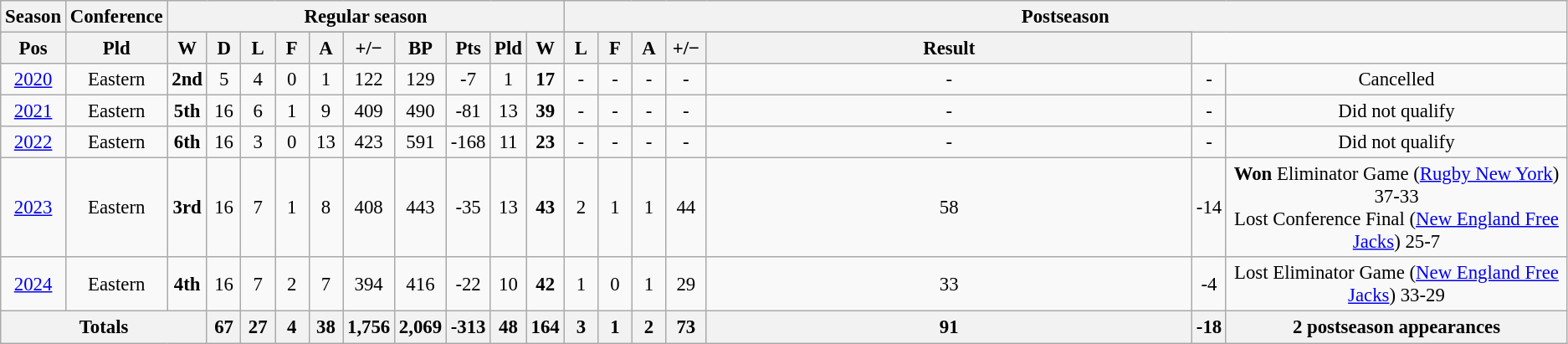<table class="wikitable" style="text-align:center; font-size: 95%">
<tr>
<th rowspan="2">Season</th>
<th rowspan="2">Conference</th>
<th colspan="10">Regular season</th>
<th colspan="8">Postseason</th>
</tr>
<tr {| class="wikitable" style="text-align:center;">
</tr>
<tr border=1 cellpadding=5 cellspacing=0>
<th style="width:20px;">Pos</th>
<th style="width:20px;">Pld</th>
<th style="width:20px;">W</th>
<th style="width:20px;">D</th>
<th style="width:20px;">L</th>
<th style="width:20px;">F</th>
<th style="width:20px;">A</th>
<th style="width:25px;">+/−</th>
<th style="width:20px;">BP</th>
<th style="width:20px;">Pts</th>
<th style="width:20px;">Pld</th>
<th style="width:20px;">W</th>
<th style="width:20px;">L</th>
<th style="width:20px;">F</th>
<th style="width:20px;">A</th>
<th style="width:25px;">+/−</th>
<th style="width:25em; text-align:centre;">Result</th>
</tr>
<tr>
<td><a href='#'>2020</a></td>
<td>Eastern</td>
<td><strong>2nd</strong></td>
<td>5</td>
<td>4</td>
<td>0</td>
<td>1</td>
<td>122</td>
<td>129</td>
<td>-7</td>
<td>1</td>
<td><strong>17</strong></td>
<td>-</td>
<td>-</td>
<td>-</td>
<td>-</td>
<td>-</td>
<td>-</td>
<td>Cancelled</td>
</tr>
<tr>
<td><a href='#'>2021</a></td>
<td>Eastern</td>
<td><strong>5th</strong></td>
<td>16</td>
<td>6</td>
<td>1</td>
<td>9</td>
<td>409</td>
<td>490</td>
<td>-81</td>
<td>13</td>
<td><strong>39</strong></td>
<td>-</td>
<td>-</td>
<td>-</td>
<td>-</td>
<td>-</td>
<td>-</td>
<td>Did not qualify</td>
</tr>
<tr>
<td><a href='#'>2022</a></td>
<td>Eastern</td>
<td><strong>6th</strong></td>
<td>16</td>
<td>3</td>
<td>0</td>
<td>13</td>
<td>423</td>
<td>591</td>
<td>-168</td>
<td>11</td>
<td><strong>23</strong></td>
<td>-</td>
<td>-</td>
<td>-</td>
<td>-</td>
<td>-</td>
<td>-</td>
<td>Did not qualify</td>
</tr>
<tr>
<td><a href='#'>2023</a></td>
<td>Eastern</td>
<td><strong>3rd</strong></td>
<td>16</td>
<td>7</td>
<td>1</td>
<td>8</td>
<td>408</td>
<td>443</td>
<td>-35</td>
<td>13</td>
<td><strong>43</strong></td>
<td>2</td>
<td>1</td>
<td>1</td>
<td>44</td>
<td>58</td>
<td>-14</td>
<td><strong>Won</strong> Eliminator Game (<a href='#'>Rugby New York</a>) 37-33<br>Lost Conference Final (<a href='#'>New England Free Jacks</a>) 25-7</td>
</tr>
<tr>
<td><a href='#'>2024</a></td>
<td>Eastern</td>
<td><strong>4th</strong></td>
<td>16</td>
<td>7</td>
<td>2</td>
<td>7</td>
<td>394</td>
<td>416</td>
<td>-22</td>
<td>10</td>
<td><strong>42</strong></td>
<td>1</td>
<td>0</td>
<td>1</td>
<td>29</td>
<td>33</td>
<td>-4</td>
<td>Lost Eliminator Game (<a href='#'>New England Free Jacks</a>) 33-29</td>
</tr>
<tr align="center">
<th colspan="3">Totals</th>
<th>67</th>
<th>27</th>
<th>4</th>
<th>38</th>
<th>1,756</th>
<th>2,069</th>
<th>-313</th>
<th>48</th>
<th>164</th>
<th>3</th>
<th>1</th>
<th>2</th>
<th>73</th>
<th>91</th>
<th>-18</th>
<th>2 postseason appearances</th>
</tr>
</table>
